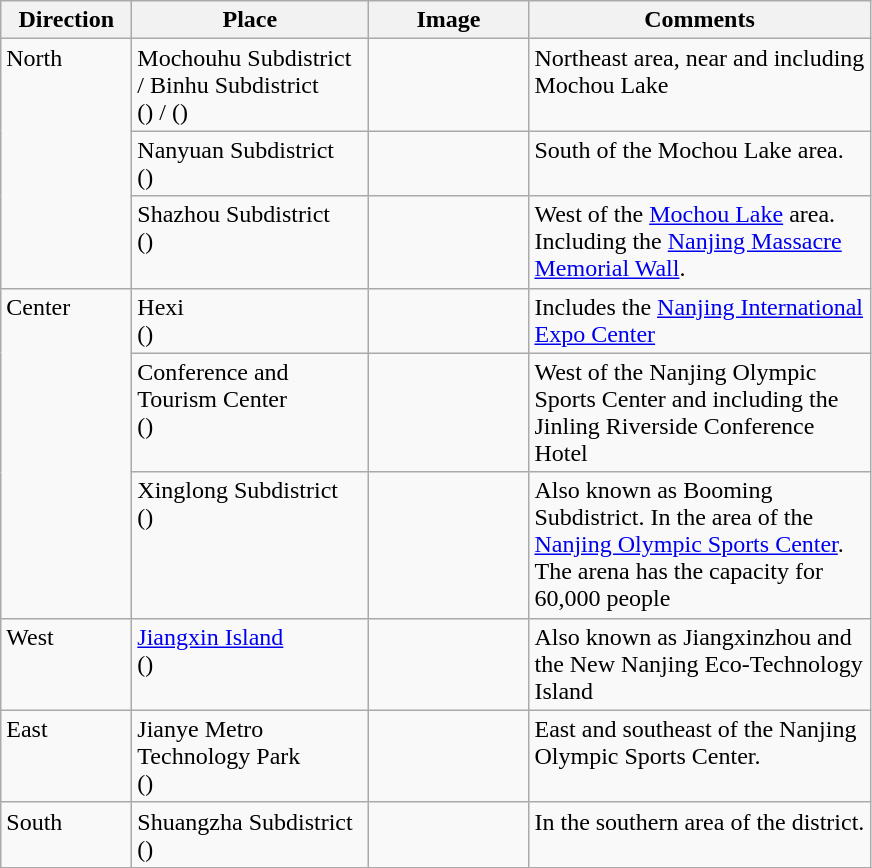<table class="wikitable">
<tr>
<th scope="col" style="width:80px;">Direction</th>
<th scope="col" style="width:150px;">Place</th>
<th scope="col" style="width:100px;">Image</th>
<th scope="col" style="width:220px;">Comments</th>
</tr>
<tr valign="top">
<td rowspan="3">North</td>
<td>Mochouhu Subdistrict / Binhu Subdistrict<br> () / ()</td>
<td></td>
<td>Northeast area, near and including Mochou Lake</td>
</tr>
<tr valign="top">
<td>Nanyuan Subdistrict<br> ()</td>
<td></td>
<td>South of the Mochou Lake area.</td>
</tr>
<tr valign="top">
<td>Shazhou Subdistrict<br> ()</td>
<td></td>
<td>West of the <a href='#'>Mochou Lake</a> area. Including the <a href='#'>Nanjing Massacre Memorial Wall</a>.</td>
</tr>
<tr valign="top">
<td rowspan="3">Center</td>
<td>Hexi <br>()</td>
<td></td>
<td>Includes the <a href='#'>Nanjing International Expo Center</a></td>
</tr>
<tr valign="top">
<td>Conference and Tourism Center<br> ()</td>
<td></td>
<td>West of the Nanjing Olympic Sports Center and including the Jinling Riverside Conference Hotel</td>
</tr>
<tr valign="top">
<td>Xinglong Subdistrict<br> ()</td>
<td></td>
<td>Also known as Booming Subdistrict. In the area of the <a href='#'>Nanjing Olympic Sports Center</a>. The arena has the capacity for 60,000 people</td>
</tr>
<tr valign="top">
<td>West</td>
<td><a href='#'>Jiangxin Island</a><br>()</td>
<td></td>
<td>Also known as Jiangxinzhou and the New Nanjing Eco-Technology Island</td>
</tr>
<tr valign="top">
<td>East</td>
<td>Jianye Metro Technology Park<br> ()</td>
<td></td>
<td>East and southeast of the Nanjing Olympic Sports Center.</td>
</tr>
<tr valign="top">
<td>South</td>
<td>Shuangzha Subdistrict<br> ()</td>
<td></td>
<td>In the southern area of the district.</td>
</tr>
</table>
